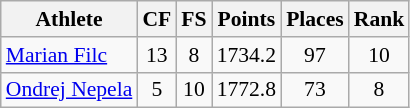<table class="wikitable" border="1" style="font-size:90%">
<tr>
<th>Athlete</th>
<th>CF</th>
<th>FS</th>
<th>Points</th>
<th>Places</th>
<th>Rank</th>
</tr>
<tr align=center>
<td align=left><a href='#'>Marian Filc</a></td>
<td>13</td>
<td>8</td>
<td>1734.2</td>
<td>97</td>
<td>10</td>
</tr>
<tr align=center>
<td align=left><a href='#'>Ondrej Nepela</a></td>
<td>5</td>
<td>10</td>
<td>1772.8</td>
<td>73</td>
<td>8</td>
</tr>
</table>
